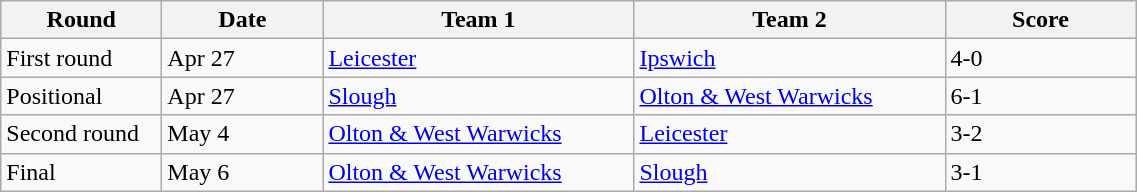<table class="wikitable" style="font-size: 100%">
<tr>
<th width=100>Round</th>
<th width=100>Date</th>
<th width=200>Team 1</th>
<th width=200>Team 2</th>
<th width=120>Score</th>
</tr>
<tr>
<td>First round</td>
<td>Apr 27</td>
<td><a href='#'>Leicester</a></td>
<td><a href='#'>Ipswich</a></td>
<td>4-0</td>
</tr>
<tr>
<td>Positional</td>
<td>Apr 27</td>
<td><a href='#'>Slough</a></td>
<td><a href='#'>Olton & West Warwicks</a></td>
<td>6-1</td>
</tr>
<tr>
<td>Second round</td>
<td>May 4</td>
<td><a href='#'>Olton & West Warwicks</a></td>
<td><a href='#'>Leicester</a></td>
<td>3-2</td>
</tr>
<tr>
<td>Final </td>
<td>May 6</td>
<td><a href='#'>Olton & West Warwicks</a></td>
<td><a href='#'>Slough</a></td>
<td>3-1</td>
</tr>
</table>
